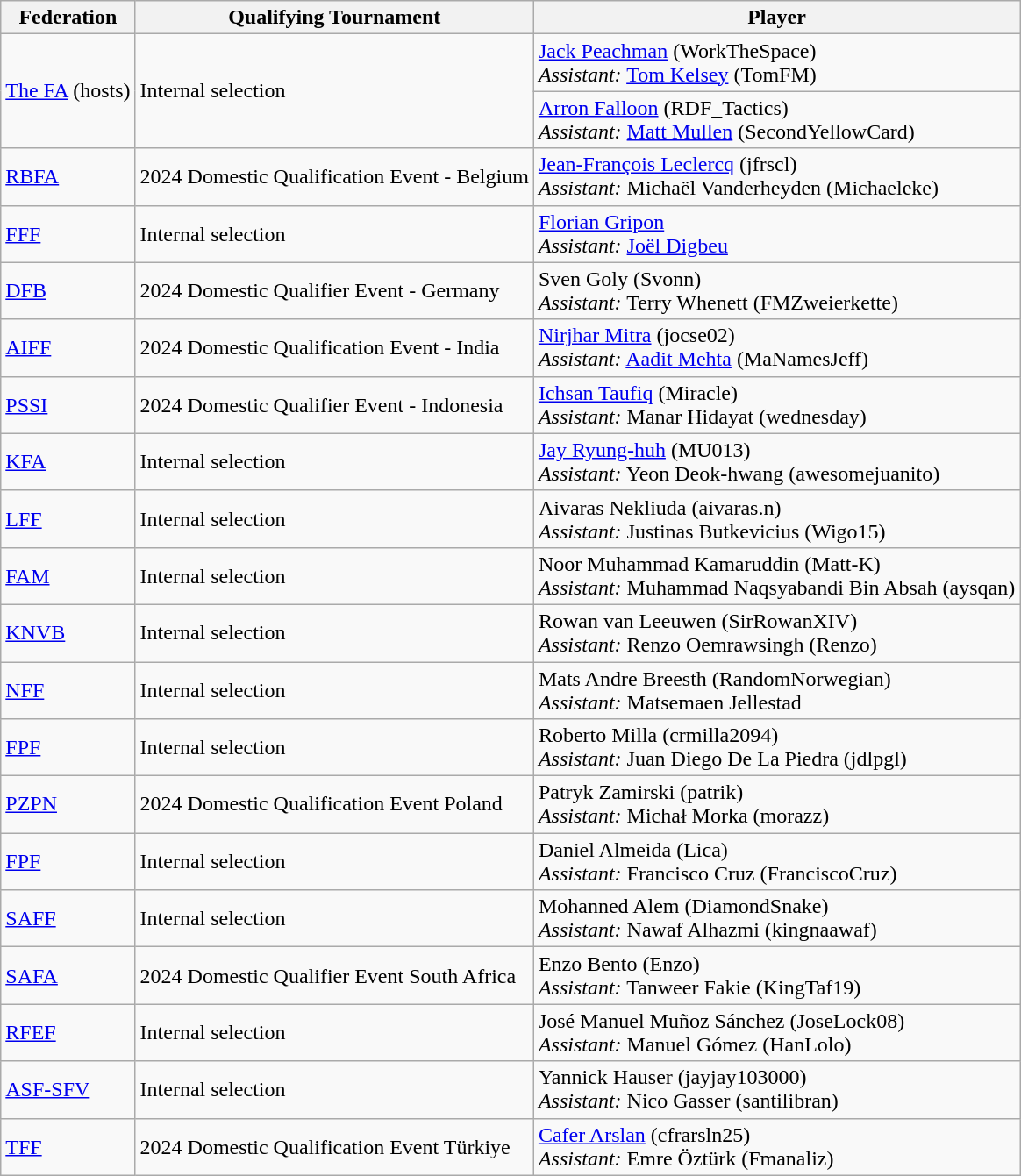<table class="wikitable sortable">
<tr>
<th>Federation</th>
<th>Qualifying Tournament</th>
<th>Player</th>
</tr>
<tr>
<td rowspan=2> <a href='#'>The FA</a> (hosts)</td>
<td rowspan=2>Internal selection</td>
<td><a href='#'>Jack Peachman</a> (WorkTheSpace)<br><em>Assistant:</em> <a href='#'>Tom Kelsey</a> (TomFM)</td>
</tr>
<tr>
<td><a href='#'>Arron Falloon</a> (RDF_Tactics)<br><em>Assistant:</em> <a href='#'>Matt Mullen</a> (SecondYellowCard)</td>
</tr>
<tr>
<td> <a href='#'>RBFA</a></td>
<td>2024 Domestic Qualification Event - Belgium</td>
<td><a href='#'>Jean-François Leclercq</a> (jfrscl)<br><em>Assistant:</em> Michaël Vanderheyden (Michaeleke)</td>
</tr>
<tr>
<td> <a href='#'>FFF</a></td>
<td>Internal selection</td>
<td><a href='#'>Florian Gripon</a><br><em>Assistant:</em> <a href='#'>Joël Digbeu</a></td>
</tr>
<tr>
<td> <a href='#'>DFB</a></td>
<td>2024 Domestic Qualifier Event - Germany</td>
<td>Sven Goly (Svonn)<br><em>Assistant:</em> Terry Whenett (FMZweierkette)</td>
</tr>
<tr>
<td> <a href='#'>AIFF</a></td>
<td>2024 Domestic Qualification Event - India</td>
<td><a href='#'>Nirjhar Mitra</a> (jocse02)<br><em>Assistant:</em> <a href='#'>Aadit Mehta</a> (MaNamesJeff)</td>
</tr>
<tr>
<td> <a href='#'>PSSI</a></td>
<td>2024 Domestic Qualifier Event - Indonesia</td>
<td><a href='#'>Ichsan Taufiq</a> (Miracle)<br><em>Assistant:</em> Manar Hidayat (wednesday)</td>
</tr>
<tr>
<td> <a href='#'>KFA</a></td>
<td>Internal selection</td>
<td><a href='#'>Jay Ryung-huh</a> (MU013)<br><em>Assistant:</em> Yeon Deok-hwang (awesomejuanito)</td>
</tr>
<tr>
<td> <a href='#'>LFF</a></td>
<td>Internal selection</td>
<td>Aivaras Nekliuda (aivaras.n)<br><em>Assistant:</em> Justinas Butkevicius (Wigo15)</td>
</tr>
<tr>
<td> <a href='#'>FAM</a></td>
<td>Internal selection</td>
<td>Noor Muhammad Kamaruddin (Matt-K)<br><em>Assistant:</em> Muhammad Naqsyabandi Bin Absah (aysqan)</td>
</tr>
<tr>
<td> <a href='#'>KNVB</a></td>
<td>Internal selection</td>
<td>Rowan van Leeuwen (SirRowanXIV)<br><em>Assistant:</em> Renzo Oemrawsingh (Renzo)</td>
</tr>
<tr>
<td> <a href='#'>NFF</a></td>
<td>Internal selection</td>
<td>Mats Andre Breesth (RandomNorwegian)<br><em>Assistant:</em> Matsemaen Jellestad</td>
</tr>
<tr>
<td> <a href='#'>FPF</a></td>
<td>Internal selection</td>
<td>Roberto Milla (crmilla2094)<br><em>Assistant:</em> Juan Diego De La Piedra (jdlpgl)</td>
</tr>
<tr>
<td> <a href='#'>PZPN</a></td>
<td>2024 Domestic Qualification Event Poland</td>
<td>Patryk Zamirski (patrik)<br><em>Assistant:</em> Michał Morka (morazz)</td>
</tr>
<tr>
<td> <a href='#'>FPF</a></td>
<td>Internal selection</td>
<td>Daniel Almeida (Lica)<br><em>Assistant:</em> Francisco Cruz (FranciscoCruz)</td>
</tr>
<tr>
<td> <a href='#'>SAFF</a></td>
<td>Internal selection</td>
<td>Mohanned Alem (DiamondSnake)<br><em>Assistant:</em> Nawaf Alhazmi (kingnaawaf)</td>
</tr>
<tr>
<td> <a href='#'>SAFA</a></td>
<td>2024 Domestic Qualifier Event South Africa</td>
<td>Enzo Bento (Enzo)<br><em>Assistant:</em> Tanweer Fakie (KingTaf19)</td>
</tr>
<tr>
<td> <a href='#'>RFEF</a></td>
<td>Internal selection</td>
<td>José Manuel Muñoz Sánchez (JoseLock08)<br><em>Assistant:</em> Manuel Gómez (HanLolo)</td>
</tr>
<tr>
<td> <a href='#'>ASF-SFV</a></td>
<td>Internal selection</td>
<td>Yannick Hauser (jayjay103000)<br><em>Assistant:</em> Nico Gasser (santilibran)</td>
</tr>
<tr>
<td> <a href='#'>TFF</a></td>
<td>2024 Domestic Qualification Event Türkiye</td>
<td><a href='#'>Cafer Arslan</a> (cfrarsln25)<br><em>Assistant:</em> Emre Öztürk (Fmanaliz)</td>
</tr>
</table>
